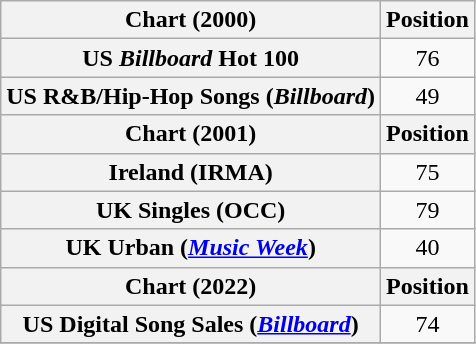<table class="wikitable sortable plainrowheaders">
<tr>
<th scope="col">Chart (2000)</th>
<th scope="col">Position</th>
</tr>
<tr>
<th scope="row">US <em>Billboard</em> Hot 100</th>
<td align="center">76</td>
</tr>
<tr>
<th scope="row">US R&B/Hip-Hop Songs (<em>Billboard</em>)</th>
<td align="center">49</td>
</tr>
<tr>
<th scope="col">Chart (2001)</th>
<th scope="col">Position</th>
</tr>
<tr>
<th scope="row">Ireland (IRMA)</th>
<td align="center">75</td>
</tr>
<tr>
<th scope="row">UK Singles (OCC)</th>
<td align="center">79</td>
</tr>
<tr>
<th scope="row">UK Urban (<em><a href='#'>Music Week</a></em>)</th>
<td align="center">40</td>
</tr>
<tr>
<th scope="col">Chart (2022)</th>
<th scope="col">Position</th>
</tr>
<tr>
<th scope="row">US Digital Song Sales (<em><a href='#'>Billboard</a></em>)</th>
<td align="center">74</td>
</tr>
<tr>
</tr>
</table>
